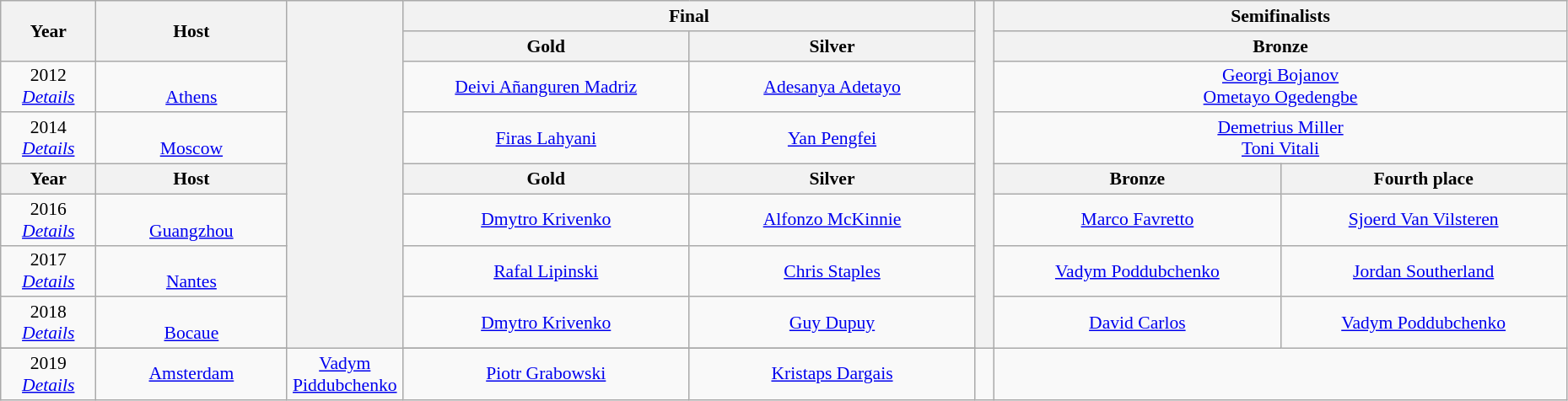<table class="wikitable" style="font-size:90%; width: 98%; text-align: center;">
<tr>
<th rowspan=2 width=5%>Year</th>
<th rowspan=2 width=10%>Host</th>
<th width=1% rowspan=9 bgcolor=ffffff></th>
<th colspan=2>Final</th>
<th width=1% rowspan=9 bgcolor=ffffff></th>
<th colspan=2>Semifinalists</th>
</tr>
<tr bgcolor=#EFEFEF>
<th width=15%> Gold</th>
<th width=15%> Silver</th>
<th colspan=2 width=30%> Bronze</th>
</tr>
<tr>
<td>2012<br><em><a href='#'>Details</a></em></td>
<td><br><a href='#'>Athens</a></td>
<td> <a href='#'>Deivi Añanguren Madriz</a></td>
<td> <a href='#'>Adesanya Adetayo</a></td>
<td colspan=2> <a href='#'>Georgi Bojanov</a><br> <a href='#'>Ometayo Ogedengbe</a></td>
</tr>
<tr>
<td>2014<br><em><a href='#'>Details</a></em></td>
<td><br><a href='#'>Moscow</a></td>
<td> <a href='#'>Firas Lahyani</a></td>
<td> <a href='#'>Yan Pengfei</a></td>
<td colspan=2> <a href='#'>Demetrius Miller</a><br> <a href='#'>Toni Vitali</a></td>
</tr>
<tr>
<th width=5%>Year</th>
<th width=10%>Host</th>
<th width=15%> Gold</th>
<th width=15%> Silver</th>
<th width=15%> Bronze</th>
<th width=15%>Fourth place</th>
</tr>
<tr>
<td>2016<br><em><a href='#'>Details</a></em></td>
<td><br><a href='#'>Guangzhou</a></td>
<td> <a href='#'>Dmytro Krivenko</a></td>
<td> <a href='#'>Alfonzo McKinnie</a></td>
<td> <a href='#'>Marco Favretto</a></td>
<td> <a href='#'>Sjoerd Van Vilsteren</a></td>
</tr>
<tr>
<td>2017<br><em><a href='#'>Details</a></em></td>
<td><br><a href='#'>Nantes</a></td>
<td> <a href='#'>Rafal Lipinski</a></td>
<td> <a href='#'>Chris Staples</a></td>
<td> <a href='#'>Vadym Poddubchenko</a></td>
<td> <a href='#'>Jordan Southerland</a></td>
</tr>
<tr>
<td>2018<br><em><a href='#'>Details</a></em></td>
<td><br><a href='#'>Bocaue</a></td>
<td> <a href='#'>Dmytro Krivenko</a></td>
<td> <a href='#'>Guy Dupuy</a></td>
<td> <a href='#'>David Carlos</a></td>
<td> <a href='#'>Vadym Poddubchenko</a></td>
</tr>
<tr>
</tr>
<tr>
<td>2019<br><em><a href='#'>Details</a></em></td>
<td> <a href='#'>Amsterdam</a></td>
<td> <a href='#'>Vadym Piddubchenko</a></td>
<td> <a href='#'>Piotr Grabowski</a></td>
<td> <a href='#'>Kristaps Dargais</a></td>
<td></td>
</tr>
</table>
